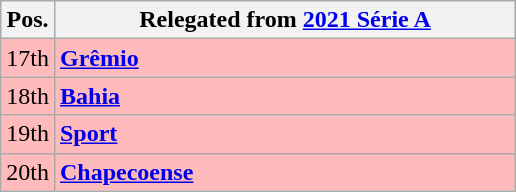<table class="wikitable">
<tr>
<th style="text-align:center;">Pos.</th>
<th width=300>Relegated from <a href='#'>2021 Série A</a></th>
</tr>
<tr style="background: #FFBBBB;">
<td>17th</td>
<td><strong><a href='#'>Grêmio</a></strong></td>
</tr>
<tr style="background: #FFBBBB;">
<td>18th</td>
<td><strong><a href='#'>Bahia</a></strong></td>
</tr>
<tr style="background: #FFBBBB;">
<td>19th</td>
<td><strong><a href='#'>Sport</a></strong></td>
</tr>
<tr style="background: #FFBBBB;">
<td>20th</td>
<td><strong><a href='#'>Chapecoense</a></strong></td>
</tr>
</table>
